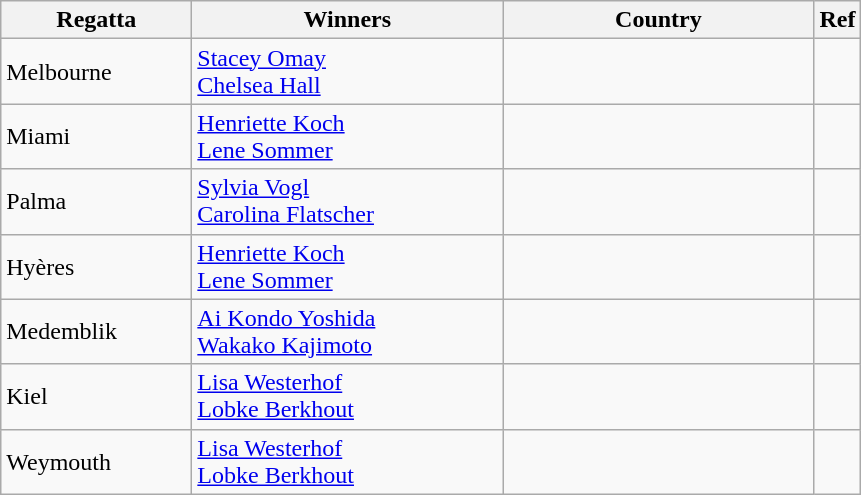<table class="wikitable">
<tr>
<th width=120>Regatta</th>
<th style="width:200px;">Winners</th>
<th style="width:200px;">Country</th>
<th>Ref</th>
</tr>
<tr>
<td>Melbourne</td>
<td><a href='#'>Stacey Omay</a><br><a href='#'>Chelsea Hall</a></td>
<td></td>
<td></td>
</tr>
<tr>
<td>Miami</td>
<td><a href='#'>Henriette Koch</a><br><a href='#'>Lene Sommer</a></td>
<td></td>
<td></td>
</tr>
<tr>
<td>Palma</td>
<td><a href='#'>Sylvia Vogl</a><br><a href='#'>Carolina Flatscher</a></td>
<td></td>
<td></td>
</tr>
<tr>
<td>Hyères</td>
<td><a href='#'>Henriette Koch</a><br><a href='#'>Lene Sommer</a></td>
<td></td>
<td></td>
</tr>
<tr>
<td>Medemblik</td>
<td><a href='#'>Ai Kondo Yoshida</a><br><a href='#'>Wakako Kajimoto</a></td>
<td></td>
<td></td>
</tr>
<tr>
<td>Kiel</td>
<td><a href='#'>Lisa Westerhof</a><br><a href='#'>Lobke Berkhout</a></td>
<td></td>
<td></td>
</tr>
<tr>
<td>Weymouth</td>
<td><a href='#'>Lisa Westerhof</a><br><a href='#'>Lobke Berkhout</a></td>
<td></td>
<td></td>
</tr>
</table>
